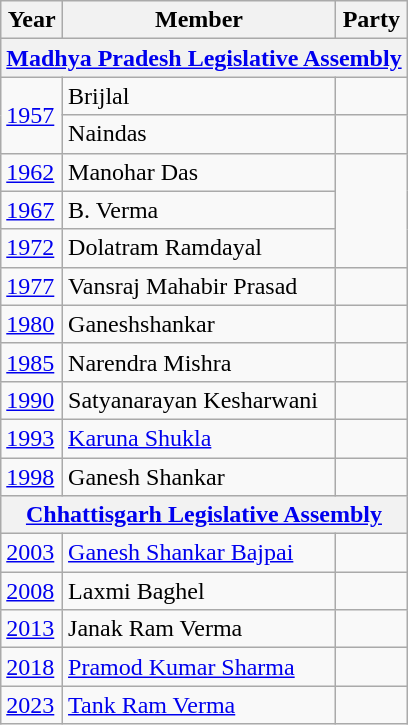<table class="wikitable sortable">
<tr>
<th>Year</th>
<th>Member</th>
<th colspan="2">Party</th>
</tr>
<tr>
<th colspan=4><a href='#'>Madhya Pradesh Legislative Assembly</a></th>
</tr>
<tr>
<td rowspan="2"><a href='#'>1957</a></td>
<td>Brijlal</td>
<td></td>
</tr>
<tr>
<td>Naindas</td>
<td></td>
</tr>
<tr>
<td><a href='#'>1962</a></td>
<td>Manohar Das</td>
</tr>
<tr>
<td><a href='#'>1967</a></td>
<td>B. Verma</td>
</tr>
<tr>
<td><a href='#'>1972</a></td>
<td>Dolatram Ramdayal</td>
</tr>
<tr>
<td><a href='#'>1977</a></td>
<td>Vansraj Mahabir Prasad</td>
<td></td>
</tr>
<tr>
<td><a href='#'>1980</a></td>
<td>Ganeshshankar</td>
<td></td>
</tr>
<tr>
<td><a href='#'>1985</a></td>
<td>Narendra Mishra</td>
<td></td>
</tr>
<tr>
<td><a href='#'>1990</a></td>
<td>Satyanarayan Kesharwani</td>
<td></td>
</tr>
<tr>
<td><a href='#'>1993</a></td>
<td><a href='#'>Karuna Shukla</a></td>
</tr>
<tr>
<td><a href='#'>1998</a></td>
<td>Ganesh Shankar</td>
<td></td>
</tr>
<tr>
<th colspan=4><a href='#'>Chhattisgarh Legislative Assembly</a></th>
</tr>
<tr>
<td><a href='#'>2003</a></td>
<td><a href='#'>Ganesh Shankar Bajpai</a></td>
<td></td>
</tr>
<tr>
<td><a href='#'>2008</a></td>
<td>Laxmi Baghel</td>
<td></td>
</tr>
<tr>
<td><a href='#'>2013</a></td>
<td>Janak Ram Verma</td>
<td></td>
</tr>
<tr>
<td><a href='#'>2018</a></td>
<td><a href='#'>Pramod Kumar Sharma</a></td>
<td></td>
</tr>
<tr>
<td><a href='#'>2023</a></td>
<td><a href='#'>Tank Ram Verma</a></td>
<td></td>
</tr>
</table>
